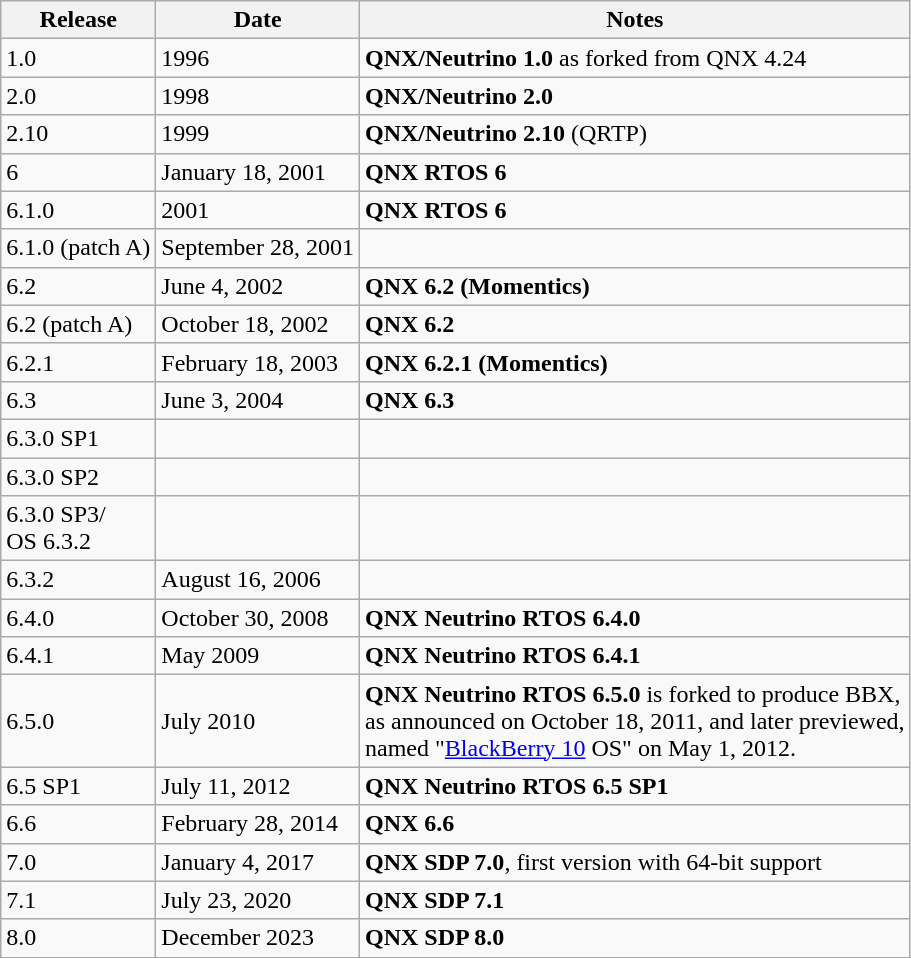<table class="wikitable">
<tr>
<th>Release</th>
<th>Date</th>
<th>Notes</th>
</tr>
<tr>
<td>1.0</td>
<td>1996</td>
<td><strong>QNX/Neutrino 1.0</strong> as forked from QNX 4.24</td>
</tr>
<tr>
<td>2.0</td>
<td>1998</td>
<td><strong>QNX/Neutrino 2.0</strong></td>
</tr>
<tr>
<td>2.10</td>
<td>1999</td>
<td><strong>QNX/Neutrino 2.10</strong> (QRTP)</td>
</tr>
<tr>
<td>6</td>
<td>January 18, 2001</td>
<td><strong>QNX RTOS 6</strong></td>
</tr>
<tr>
<td>6.1.0</td>
<td>2001</td>
<td><strong>QNX RTOS 6</strong></td>
</tr>
<tr>
<td>6.1.0 (patch A)</td>
<td>September 28, 2001</td>
<td></td>
</tr>
<tr>
<td>6.2</td>
<td>June 4, 2002</td>
<td><strong>QNX 6.2 (Momentics)</strong></td>
</tr>
<tr>
<td>6.2 (patch A)</td>
<td>October 18, 2002</td>
<td><strong>QNX 6.2</strong></td>
</tr>
<tr>
<td>6.2.1</td>
<td>February 18, 2003</td>
<td><strong>QNX 6.2.1 (Momentics)</strong></td>
</tr>
<tr>
<td>6.3</td>
<td>June 3, 2004</td>
<td><strong>QNX 6.3</strong></td>
</tr>
<tr>
<td>6.3.0 SP1</td>
<td></td>
<td></td>
</tr>
<tr>
<td>6.3.0 SP2</td>
<td></td>
<td></td>
</tr>
<tr>
<td>6.3.0 SP3/<br>OS 6.3.2</td>
<td></td>
<td></td>
</tr>
<tr>
<td>6.3.2</td>
<td>August 16, 2006</td>
<td></td>
</tr>
<tr>
<td>6.4.0</td>
<td>October 30, 2008</td>
<td><strong>QNX Neutrino RTOS 6.4.0</strong></td>
</tr>
<tr>
<td>6.4.1</td>
<td>May 2009</td>
<td><strong>QNX Neutrino RTOS 6.4.1</strong></td>
</tr>
<tr>
<td>6.5.0</td>
<td>July 2010</td>
<td><strong>QNX Neutrino RTOS 6.5.0</strong> is forked to produce BBX,<br>as announced on October 18, 2011, and later previewed,<br>named "<a href='#'>BlackBerry 10</a> OS" on May 1, 2012.</td>
</tr>
<tr>
<td>6.5 SP1</td>
<td>July 11, 2012</td>
<td><strong>QNX Neutrino RTOS 6.5 SP1</strong></td>
</tr>
<tr>
<td>6.6</td>
<td>February 28, 2014</td>
<td><strong>QNX 6.6</strong></td>
</tr>
<tr>
<td>7.0</td>
<td>January 4, 2017</td>
<td><strong>QNX SDP 7.0</strong>, first version with 64-bit support</td>
</tr>
<tr>
<td>7.1</td>
<td>July 23, 2020</td>
<td><strong>QNX SDP 7.1</strong></td>
</tr>
<tr>
<td>8.0</td>
<td>December 2023</td>
<td><strong>QNX SDP 8.0</strong></td>
</tr>
</table>
